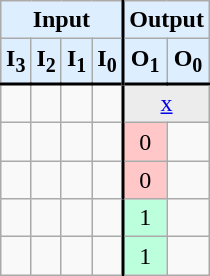<table class="wikitable" style="margin:1em auto 1em auto; text-align:center;">
<tr style="background:#def; font-weight:bold">
<td colspan=4>Input</td>
<td colspan=3 style="border-left:2px solid #000;">Output</td>
</tr>
<tr style="border-bottom:2px solid #000; background:#def; font-weight:bold">
<td>I<sub>3</sub></td>
<td>I<sub>2</sub></td>
<td>I<sub>1</sub></td>
<td>I<sub>0</sub></td>
<td style="border-left:2px solid #000;">O<sub>1</sub></td>
<td>O<sub>0</sub></td>
</tr>
<tr>
<td></td>
<td></td>
<td></td>
<td></td>
<td colspan=2 style="background: #ececec; color: #2C2C2C; border-left:2px solid #000;"><a href='#'>x</a></td>
</tr>
<tr>
<td></td>
<td></td>
<td></td>
<td></td>
<td style="background: #FFC7C7; color: black; border-left:2px solid #000;">0</td>
<td></td>
</tr>
<tr>
<td></td>
<td></td>
<td></td>
<td></td>
<td style="background: #FFC7C7; color: black; border-left:2px solid #000;">0</td>
<td></td>
</tr>
<tr>
<td></td>
<td></td>
<td></td>
<td></td>
<td style="background:#bfd; color:black; border-left:2px solid #000;">1</td>
<td></td>
</tr>
<tr>
<td></td>
<td></td>
<td></td>
<td></td>
<td style="background:#bfd; color:black; border-left:2px solid #000;">1</td>
<td></td>
</tr>
</table>
